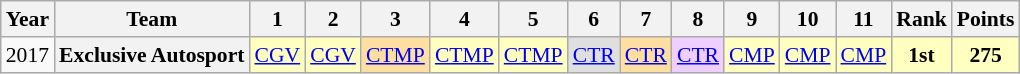<table class="wikitable" style="text-align:center; font-size:90%">
<tr>
<th>Year</th>
<th>Team</th>
<th>1</th>
<th>2</th>
<th>3</th>
<th>4</th>
<th>5</th>
<th>6</th>
<th>7</th>
<th>8</th>
<th>9</th>
<th>10</th>
<th>11</th>
<th>Rank</th>
<th>Points</th>
</tr>
<tr>
<td>2017</td>
<th>Exclusive Autosport</th>
<td style="background:#FFFFBF;"><a href='#'>CGV</a><br></td>
<td style="background:#FFFFBF;"><a href='#'>CGV</a><br></td>
<td style="background:#FFDF9F;"><a href='#'>CTMP</a><br></td>
<td style="background:#FFFFBF;"><a href='#'>CTMP</a><br></td>
<td style="background:#FFFFBF;"><a href='#'>CTMP</a><br></td>
<td style="background:#DFDFDF;"><a href='#'>CTR</a><br></td>
<td style="background:#FFDF9F;"><a href='#'>CTR</a><br></td>
<td style="background:#EFCFFF;"><a href='#'>CTR</a><br></td>
<td style="background:#FFFFBF;"><a href='#'>CMP</a><br></td>
<td style="background:#FFFFBF;"><a href='#'>CMP</a><br></td>
<td style="background:#FFFFBF;"><a href='#'>CMP</a><br></td>
<th style="background:#FFFFBF;">1st</th>
<th style="background:#FFFFBF;">275</th>
</tr>
</table>
